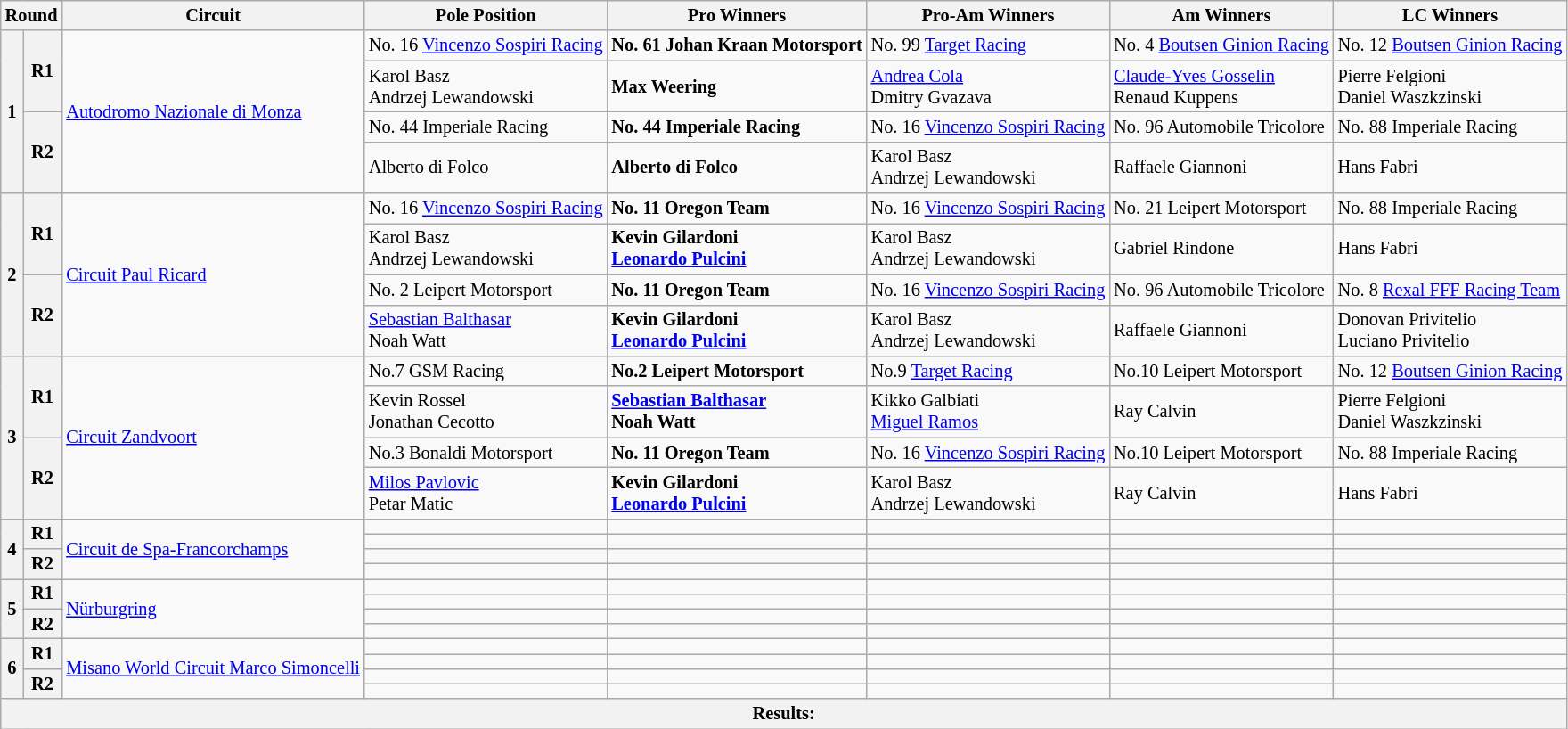<table class="wikitable" style="font-size:85%;">
<tr>
<th colspan=2>Round</th>
<th>Circuit</th>
<th>Pole Position</th>
<th>Pro Winners</th>
<th>Pro-Am Winners</th>
<th>Am Winners</th>
<th>LC Winners</th>
</tr>
<tr>
<th rowspan=4>1</th>
<th rowspan=2>R1</th>
<td rowspan=4> <a href='#'>Autodromo Nazionale di Monza</a></td>
<td> No. 16 <a href='#'>Vincenzo Sospiri Racing</a></td>
<td><strong> No. 61 Johan Kraan Motorsport</strong></td>
<td> No. 99 <a href='#'>Target Racing</a></td>
<td> No. 4 <a href='#'>Boutsen Ginion Racing</a></td>
<td> No. 12 <a href='#'>Boutsen Ginion Racing</a></td>
</tr>
<tr>
<td> Karol Basz <br> Andrzej Lewandowski</td>
<td><strong> Max Weering</strong></td>
<td> <a href='#'>Andrea Cola</a> <br> Dmitry Gvazava</td>
<td> <a href='#'>Claude-Yves Gosselin</a> <br> Renaud Kuppens</td>
<td> Pierre Felgioni <br> Daniel Waszkzinski</td>
</tr>
<tr>
<th rowspan=2>R2</th>
<td> No. 44 Imperiale Racing</td>
<td><strong> No. 44 Imperiale Racing</strong></td>
<td> No. 16 <a href='#'>Vincenzo Sospiri Racing</a></td>
<td> No. 96 Automobile Tricolore</td>
<td> No. 88 Imperiale Racing</td>
</tr>
<tr>
<td> Alberto di Folco</td>
<td><strong> Alberto di Folco</strong></td>
<td> Karol Basz <br> Andrzej Lewandowski</td>
<td> Raffaele Giannoni</td>
<td> Hans Fabri</td>
</tr>
<tr>
<th rowspan=4>2</th>
<th rowspan=2>R1</th>
<td rowspan=4> <a href='#'>Circuit Paul Ricard</a></td>
<td> No. 16 <a href='#'>Vincenzo Sospiri Racing</a></td>
<td><strong> No. 11 Oregon Team</strong></td>
<td> No. 16 <a href='#'>Vincenzo Sospiri Racing</a></td>
<td> No. 21 Leipert Motorsport</td>
<td> No. 88 Imperiale Racing</td>
</tr>
<tr>
<td> Karol Basz <br> Andrzej Lewandowski</td>
<td><strong> Kevin Gilardoni</strong> <br><strong> <a href='#'>Leonardo Pulcini</a></strong></td>
<td> Karol Basz <br> Andrzej Lewandowski</td>
<td> Gabriel Rindone</td>
<td> Hans Fabri</td>
</tr>
<tr>
<th rowspan=2>R2</th>
<td> No. 2 Leipert Motorsport</td>
<td><strong> No. 11 Oregon Team</strong></td>
<td> No. 16 <a href='#'>Vincenzo Sospiri Racing</a></td>
<td> No. 96 Automobile Tricolore</td>
<td> No. 8 <a href='#'>Rexal FFF Racing Team</a></td>
</tr>
<tr>
<td> <a href='#'>Sebastian Balthasar</a> <br> Noah Watt</td>
<td><strong> Kevin Gilardoni</strong> <br><strong> <a href='#'>Leonardo Pulcini</a></strong></td>
<td> Karol Basz <br> Andrzej Lewandowski</td>
<td> Raffaele Giannoni</td>
<td> Donovan Privitelio <br> Luciano Privitelio</td>
</tr>
<tr>
<th rowspan=4>3</th>
<th rowspan=2>R1</th>
<td rowspan=4> <a href='#'>Circuit Zandvoort</a></td>
<td> No.7 GSM Racing</td>
<td> <strong>No.2 Leipert Motorsport</strong></td>
<td> No.9 <a href='#'>Target Racing</a></td>
<td> No.10 Leipert Motorsport</td>
<td> No. 12 <a href='#'>Boutsen Ginion Racing</a></td>
</tr>
<tr>
<td> Kevin Rossel<br> Jonathan Cecotto</td>
<td> <strong><a href='#'>Sebastian Balthasar</a></strong><br> <strong>Noah Watt</strong></td>
<td> Kikko Galbiati<br> <a href='#'>Miguel Ramos</a></td>
<td> Ray Calvin</td>
<td> Pierre Felgioni <br> Daniel Waszkzinski</td>
</tr>
<tr>
<th rowspan=2>R2</th>
<td> No.3 Bonaldi Motorsport</td>
<td><strong> No. 11 Oregon Team</strong></td>
<td> No. 16 <a href='#'>Vincenzo Sospiri Racing</a></td>
<td> No.10 Leipert Motorsport</td>
<td> No. 88 Imperiale Racing</td>
</tr>
<tr>
<td> <a href='#'>Milos Pavlovic</a><br> Petar Matic</td>
<td><strong> Kevin Gilardoni</strong> <br><strong> <a href='#'>Leonardo Pulcini</a></strong></td>
<td> Karol Basz <br> Andrzej Lewandowski</td>
<td> Ray Calvin</td>
<td> Hans Fabri</td>
</tr>
<tr>
<th rowspan=4>4</th>
<th rowspan=2>R1</th>
<td rowspan=4> <a href='#'>Circuit de Spa-Francorchamps</a></td>
<td></td>
<td></td>
<td></td>
<td></td>
<td></td>
</tr>
<tr>
<td></td>
<td></td>
<td></td>
<td></td>
<td></td>
</tr>
<tr>
<th rowspan=2>R2</th>
<td></td>
<td></td>
<td></td>
<td></td>
<td></td>
</tr>
<tr>
<td></td>
<td></td>
<td></td>
<td></td>
<td></td>
</tr>
<tr>
<th rowspan=4>5</th>
<th rowspan=2>R1</th>
<td rowspan=4> <a href='#'>Nürburgring</a></td>
<td></td>
<td></td>
<td></td>
<td></td>
<td></td>
</tr>
<tr>
<td></td>
<td></td>
<td></td>
<td></td>
<td></td>
</tr>
<tr>
<th rowspan=2>R2</th>
<td></td>
<td></td>
<td></td>
<td></td>
<td></td>
</tr>
<tr>
<td></td>
<td></td>
<td></td>
<td></td>
<td></td>
</tr>
<tr>
<th rowspan=4>6</th>
<th rowspan=2>R1</th>
<td rowspan=4> <a href='#'>Misano World Circuit Marco Simoncelli</a></td>
<td></td>
<td></td>
<td></td>
<td></td>
<td></td>
</tr>
<tr>
<td></td>
<td></td>
<td></td>
<td></td>
<td></td>
</tr>
<tr>
<th rowspan=2>R2</th>
<td></td>
<td></td>
<td></td>
<td></td>
<td></td>
</tr>
<tr>
<td></td>
<td></td>
<td></td>
<td></td>
<td></td>
</tr>
<tr>
<th colspan=8>Results:</th>
</tr>
</table>
